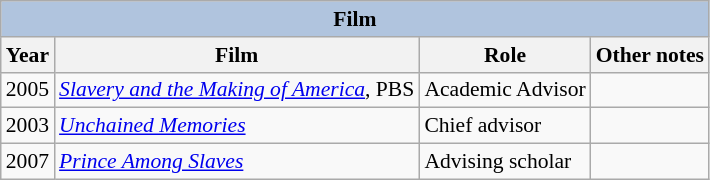<table class="wikitable" style="font-size: 90%;">
<tr>
<th colspan="4" style="background: LightSteelBlue;">Film</th>
</tr>
<tr>
<th>Year</th>
<th>Film</th>
<th>Role</th>
<th>Other notes</th>
</tr>
<tr>
<td>2005</td>
<td><em><a href='#'>Slavery and the Making of America</a></em>, PBS</td>
<td>Academic Advisor</td>
<td></td>
</tr>
<tr>
<td>2003</td>
<td><em><a href='#'>Unchained Memories</a></em></td>
<td>Chief advisor</td>
<td></td>
</tr>
<tr>
<td>2007</td>
<td><em><a href='#'>Prince Among Slaves</a></em></td>
<td>Advising scholar</td>
<td></td>
</tr>
</table>
